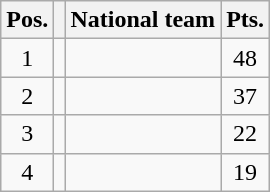<table class=wikitable>
<tr>
<th>Pos.</th>
<th></th>
<th>National team</th>
<th>Pts.</th>
</tr>
<tr align=center>
<td>1</td>
<td></td>
<td align=left></td>
<td>48</td>
</tr>
<tr align=center>
<td>2</td>
<td></td>
<td align=left></td>
<td>37</td>
</tr>
<tr align=center>
<td>3</td>
<td></td>
<td align=left></td>
<td>22</td>
</tr>
<tr align=center>
<td>4</td>
<td></td>
<td align=left></td>
<td>19</td>
</tr>
</table>
